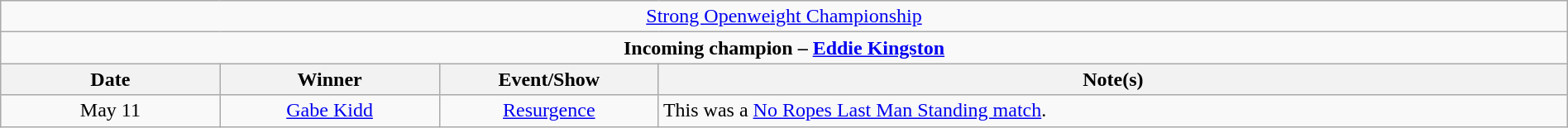<table class="wikitable" style="text-align:center; width:100%;">
<tr>
<td colspan="4" style="text-align: center;"><a href='#'>Strong Openweight Championship</a></td>
</tr>
<tr>
<td colspan="4" style="text-align: center;"><strong>Incoming champion – <a href='#'>Eddie Kingston</a></strong></td>
</tr>
<tr>
<th width=14%>Date</th>
<th width=14%>Winner</th>
<th width=14%>Event/Show</th>
<th width=58%>Note(s)</th>
</tr>
<tr>
<td>May 11</td>
<td><a href='#'>Gabe Kidd</a></td>
<td><a href='#'>Resurgence</a></td>
<td align=left>This was a <a href='#'>No Ropes Last Man Standing match</a>.</td>
</tr>
</table>
